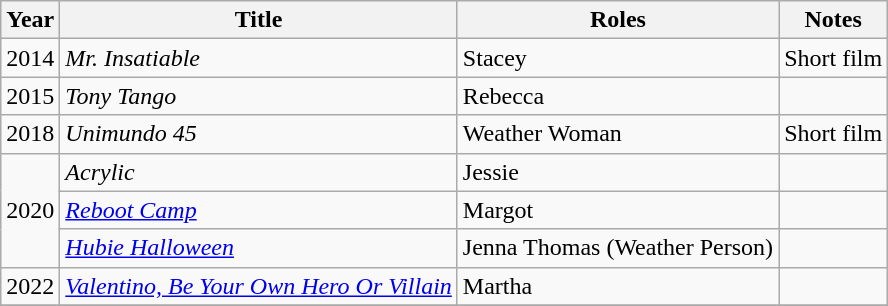<table class="wikitable sortable">
<tr>
<th>Year</th>
<th>Title</th>
<th>Roles</th>
<th>Notes</th>
</tr>
<tr>
<td>2014</td>
<td><em>Mr. Insatiable</em></td>
<td>Stacey</td>
<td>Short film</td>
</tr>
<tr>
<td>2015</td>
<td><em>Tony Tango</em></td>
<td>Rebecca</td>
<td></td>
</tr>
<tr>
<td>2018</td>
<td><em>Unimundo 45</em></td>
<td>Weather Woman</td>
<td>Short film</td>
</tr>
<tr>
<td rowspan=3>2020</td>
<td><em>Acrylic</em></td>
<td>Jessie</td>
<td></td>
</tr>
<tr>
<td><em><a href='#'>Reboot Camp</a></em></td>
<td>Margot</td>
<td></td>
</tr>
<tr>
<td><em><a href='#'>Hubie Halloween</a></em></td>
<td>Jenna Thomas (Weather Person)</td>
<td></td>
</tr>
<tr>
<td>2022</td>
<td><em><a href='#'>Valentino, Be Your Own Hero Or Villain</a></em></td>
<td>Martha</td>
<td></td>
</tr>
<tr>
</tr>
</table>
